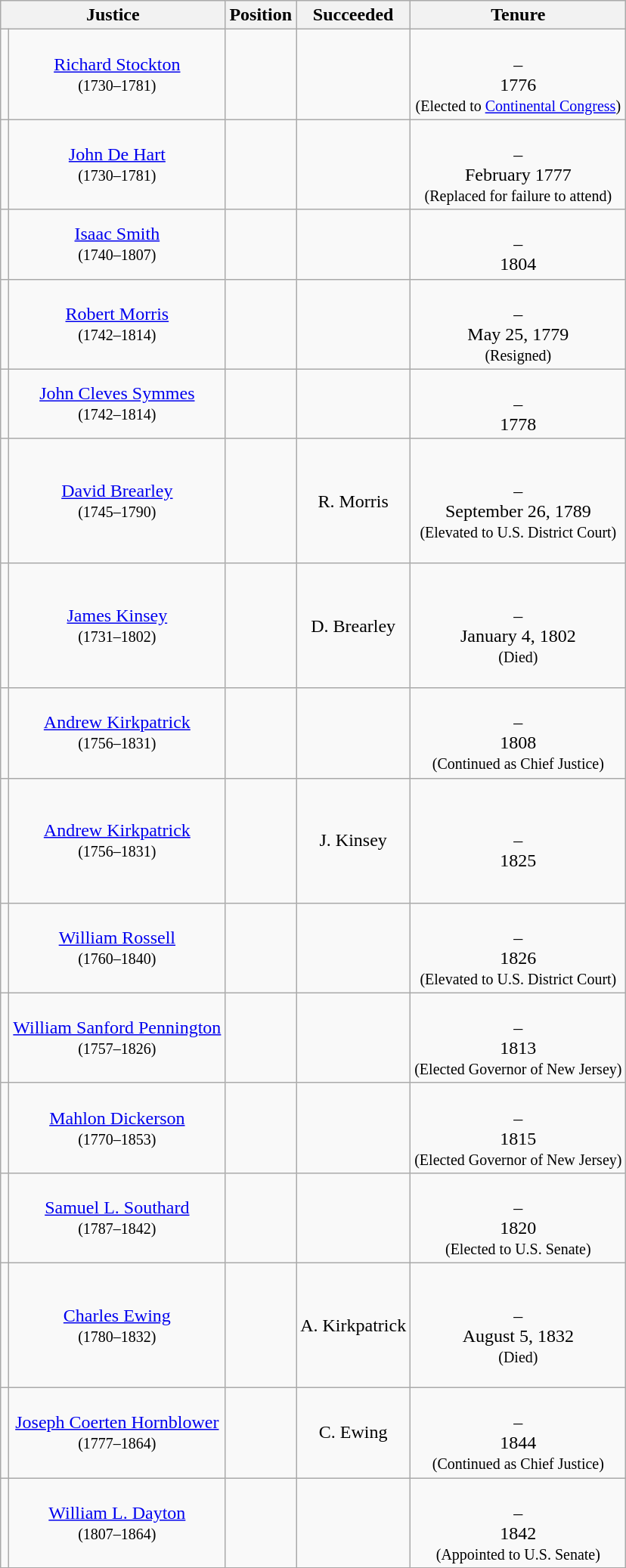<table class="wikitable sortable" style="text-align: center;">
<tr>
<th colspan="2">Justice</th>
<th>Position</th>
<th>Succeeded</th>
<th>Tenure</th>
</tr>
<tr>
<td></td>
<td><a href='#'>Richard Stockton</a><br><small>(1730–1781)</small></td>
<td></td>
<td></td>
<td><br>–<br>1776<br><small>(Elected to <a href='#'>Continental Congress</a>)</small></td>
</tr>
<tr>
<td></td>
<td><a href='#'>John De Hart</a><br><small>(1730–1781)</small></td>
<td></td>
<td></td>
<td><br>–<br>February 1777<br><small>(Replaced for failure to attend)</small></td>
</tr>
<tr>
<td></td>
<td><a href='#'>Isaac Smith</a><br><small>(1740–1807)</small></td>
<td></td>
<td></td>
<td><br>–<br>1804</td>
</tr>
<tr>
<td></td>
<td><a href='#'>Robert Morris</a><br><small>(1742–1814)</small></td>
<td></td>
<td></td>
<td><br>–<br>May 25, 1779<br><small>(Resigned)</small></td>
</tr>
<tr>
<td></td>
<td><a href='#'>John Cleves Symmes</a><br><small>(1742–1814)</small></td>
<td></td>
<td></td>
<td><br>–<br>1778</td>
</tr>
<tr style="height: 110px;">
<td></td>
<td><a href='#'>David Brearley</a><br><small>(1745–1790)</small></td>
<td></td>
<td>R. Morris</td>
<td><br>–<br>September 26, 1789<br><small>(Elevated to U.S. District Court)</small></td>
</tr>
<tr style="height: 110px;">
<td></td>
<td><a href='#'>James Kinsey</a><br><small>(1731–1802)</small></td>
<td></td>
<td>D. Brearley</td>
<td><br>–<br>January 4, 1802<br><small>(Died)</small></td>
</tr>
<tr>
<td></td>
<td><a href='#'>Andrew Kirkpatrick</a><br><small>(1756–1831)</small></td>
<td></td>
<td></td>
<td><br>–<br>1808<br><small>(Continued as Chief Justice)</small></td>
</tr>
<tr style="height: 110px;">
<td></td>
<td><a href='#'>Andrew Kirkpatrick</a><br><small>(1756–1831)</small></td>
<td></td>
<td>J. Kinsey</td>
<td><br>–<br>1825</td>
</tr>
<tr>
<td></td>
<td><a href='#'>William Rossell</a><br><small>(1760–1840)</small></td>
<td></td>
<td></td>
<td><br>–<br>1826<br><small>(Elevated to U.S. District Court)</small></td>
</tr>
<tr>
<td></td>
<td><a href='#'>William Sanford Pennington</a><br><small>(1757–1826)</small></td>
<td></td>
<td></td>
<td><br>–<br>1813<br><small>(Elected Governor of New Jersey)</small></td>
</tr>
<tr>
<td></td>
<td><a href='#'>Mahlon Dickerson</a><br><small>(1770–1853)</small></td>
<td></td>
<td></td>
<td><br>–<br>1815<br><small>(Elected Governor of New Jersey)</small></td>
</tr>
<tr>
<td></td>
<td><a href='#'>Samuel L. Southard</a><br><small>(1787–1842)</small></td>
<td></td>
<td></td>
<td><br>–<br>1820<br><small>(Elected to U.S. Senate)</small></td>
</tr>
<tr style="height: 110px;">
<td></td>
<td><a href='#'>Charles Ewing</a><br><small>(1780–1832)</small></td>
<td></td>
<td>A. Kirkpatrick</td>
<td><br>–<br>August 5, 1832<br><small>(Died)</small></td>
</tr>
<tr>
<td></td>
<td><a href='#'>Joseph Coerten Hornblower</a><br><small>(1777–1864)</small></td>
<td></td>
<td>C. Ewing</td>
<td><br>–<br>1844<br><small>(Continued as Chief Justice)</small></td>
</tr>
<tr>
<td></td>
<td><a href='#'>William L. Dayton</a><br><small>(1807–1864)</small></td>
<td></td>
<td></td>
<td><br>–<br>1842<br><small>(Appointed to U.S. Senate)</small></td>
</tr>
</table>
